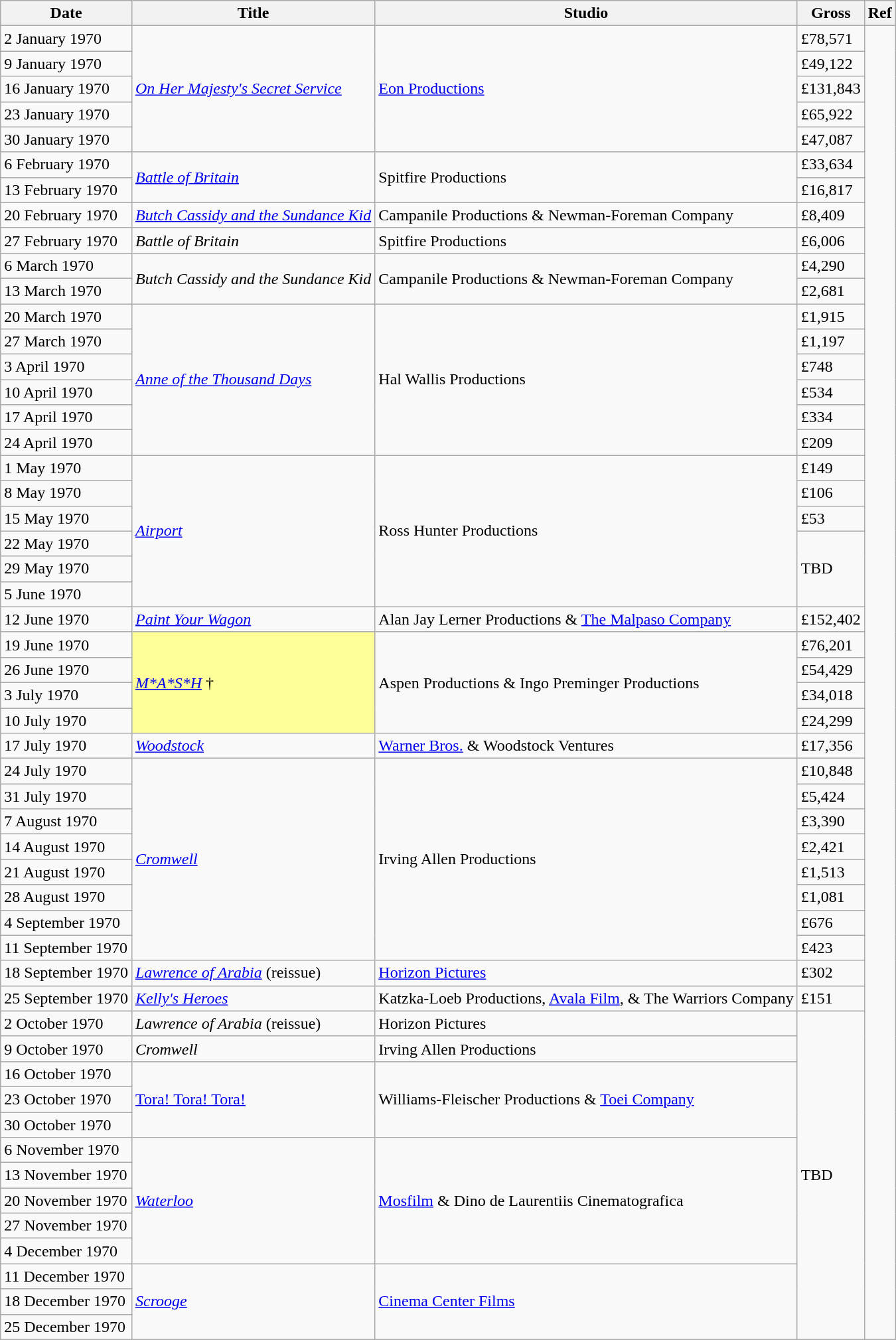<table class="wikitable sortable">
<tr>
<th scope="col">Date</th>
<th scope="col">Title</th>
<th scope="col">Studio</th>
<th scope="col">Gross</th>
<th scope="col">Ref</th>
</tr>
<tr>
<td>2 January 1970</td>
<td rowspan="5"><em><a href='#'>On Her Majesty's Secret Service</a></em></td>
<td rowspan="5"><a href='#'>Eon Productions</a></td>
<td>£78,571</td>
<td rowspan="52"></td>
</tr>
<tr>
<td>9 January 1970</td>
<td>£49,122</td>
</tr>
<tr>
<td>16 January 1970</td>
<td>£131,843</td>
</tr>
<tr>
<td>23 January 1970</td>
<td>£65,922</td>
</tr>
<tr>
<td>30 January 1970</td>
<td>£47,087</td>
</tr>
<tr>
<td>6 February 1970</td>
<td rowspan="2"><em><a href='#'>Battle of Britain</a></em></td>
<td rowspan="2">Spitfire Productions</td>
<td>£33,634</td>
</tr>
<tr>
<td>13 February 1970</td>
<td>£16,817</td>
</tr>
<tr>
<td>20 February 1970</td>
<td><em><a href='#'>Butch Cassidy and the Sundance Kid</a></em></td>
<td>Campanile Productions & Newman-Foreman Company</td>
<td>£8,409</td>
</tr>
<tr>
<td>27 February 1970</td>
<td><em>Battle of Britain</em></td>
<td>Spitfire Productions</td>
<td>£6,006</td>
</tr>
<tr>
<td>6 March 1970</td>
<td rowspan="2"><em>Butch Cassidy and the Sundance Kid</em></td>
<td rowspan="2">Campanile Productions & Newman-Foreman Company</td>
<td>£4,290</td>
</tr>
<tr>
<td>13 March 1970</td>
<td>£2,681</td>
</tr>
<tr>
<td>20 March 1970</td>
<td rowspan="6"><em><a href='#'>Anne of the Thousand Days</a></em></td>
<td rowspan="6">Hal Wallis Productions</td>
<td>£1,915</td>
</tr>
<tr>
<td>27 March 1970</td>
<td>£1,197</td>
</tr>
<tr>
<td>3 April 1970</td>
<td>£748</td>
</tr>
<tr>
<td>10 April 1970</td>
<td>£534</td>
</tr>
<tr>
<td>17 April 1970</td>
<td>£334</td>
</tr>
<tr>
<td>24 April 1970</td>
<td>£209</td>
</tr>
<tr>
<td>1 May 1970</td>
<td rowspan="6"><em><a href='#'>Airport</a></em></td>
<td rowspan="6">Ross Hunter Productions</td>
<td>£149</td>
</tr>
<tr>
<td>8 May 1970</td>
<td>£106</td>
</tr>
<tr>
<td>15 May 1970</td>
<td>£53</td>
</tr>
<tr>
<td>22 May 1970</td>
<td rowspan="3">TBD</td>
</tr>
<tr>
<td>29 May 1970</td>
</tr>
<tr>
<td>5 June 1970</td>
</tr>
<tr>
<td>12 June 1970</td>
<td><em><a href='#'>Paint Your Wagon</a></em></td>
<td>Alan Jay Lerner Productions & <a href='#'>The Malpaso Company</a></td>
<td>£152,402</td>
</tr>
<tr>
<td>19 June 1970</td>
<td rowspan="4" style="background-color:#FFFF99"><em><a href='#'>M*A*S*H</a></em> †</td>
<td rowspan="4">Aspen Productions & Ingo Preminger Productions</td>
<td>£76,201</td>
</tr>
<tr>
<td>26 June 1970</td>
<td>£54,429</td>
</tr>
<tr>
<td>3 July 1970</td>
<td>£34,018</td>
</tr>
<tr>
<td>10 July 1970</td>
<td>£24,299</td>
</tr>
<tr>
<td>17 July 1970</td>
<td><em><a href='#'>Woodstock</a></em></td>
<td><a href='#'>Warner Bros.</a> & Woodstock Ventures</td>
<td>£17,356</td>
</tr>
<tr>
<td>24 July 1970</td>
<td rowspan="8"><a href='#'><em>Cromwell</em></a></td>
<td rowspan="8">Irving Allen Productions</td>
<td>£10,848</td>
</tr>
<tr>
<td>31 July 1970</td>
<td>£5,424</td>
</tr>
<tr>
<td>7 August 1970</td>
<td>£3,390</td>
</tr>
<tr>
<td>14 August 1970</td>
<td>£2,421</td>
</tr>
<tr>
<td>21 August 1970</td>
<td>£1,513</td>
</tr>
<tr>
<td>28 August 1970</td>
<td>£1,081</td>
</tr>
<tr>
<td>4 September 1970</td>
<td>£676</td>
</tr>
<tr>
<td>11 September 1970</td>
<td>£423</td>
</tr>
<tr>
<td>18 September 1970</td>
<td><em><a href='#'>Lawrence of Arabia</a></em> (reissue)</td>
<td><a href='#'>Horizon Pictures</a></td>
<td>£302</td>
</tr>
<tr>
<td>25 September 1970</td>
<td><a href='#'><em>Kelly's Heroes</em></a></td>
<td>Katzka-Loeb Productions, <a href='#'>Avala Film</a>, & The Warriors Company</td>
<td>£151</td>
</tr>
<tr>
<td>2 October 1970</td>
<td><em>Lawrence of Arabia</em> (reissue)</td>
<td>Horizon Pictures</td>
<td rowspan="13">TBD</td>
</tr>
<tr>
<td>9 October 1970</td>
<td><em>Cromwell</em></td>
<td>Irving Allen Productions</td>
</tr>
<tr>
<td>16 October 1970</td>
<td rowspan="3"><a href='#'>Tora! Tora! Tora!</a></td>
<td rowspan="3">Williams-Fleischer Productions & <a href='#'>Toei Company</a></td>
</tr>
<tr>
<td>23 October 1970</td>
</tr>
<tr>
<td>30 October 1970</td>
</tr>
<tr>
<td>6 November 1970</td>
<td rowspan="5"><a href='#'><em>Waterloo</em></a></td>
<td rowspan="5"><a href='#'>Mosfilm</a> & Dino de Laurentiis Cinematografica</td>
</tr>
<tr>
<td>13 November 1970</td>
</tr>
<tr>
<td>20 November 1970</td>
</tr>
<tr>
<td>27 November 1970</td>
</tr>
<tr>
<td>4 December 1970</td>
</tr>
<tr>
<td>11 December 1970</td>
<td rowspan="3"><em><a href='#'>Scrooge</a></em></td>
<td rowspan="3"><a href='#'>Cinema Center Films</a></td>
</tr>
<tr>
<td>18 December 1970</td>
</tr>
<tr>
<td>25 December 1970</td>
</tr>
</table>
